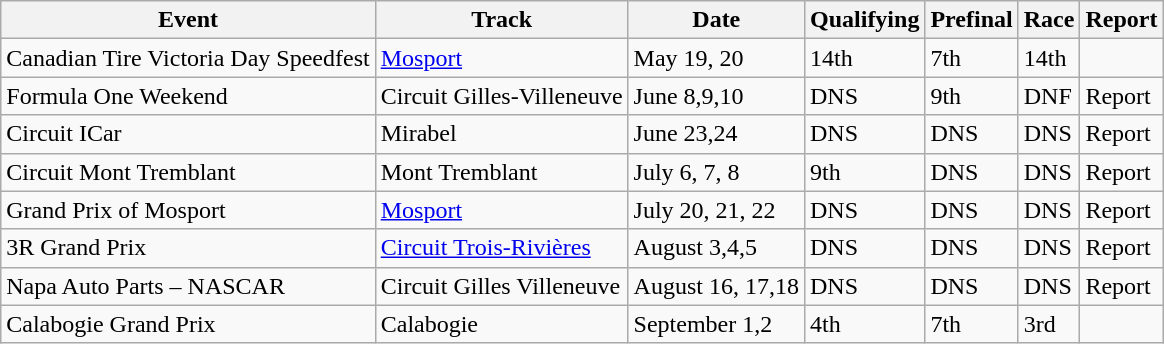<table class="wikitable">
<tr>
<th>Event</th>
<th>Track</th>
<th>Date</th>
<th>Qualifying</th>
<th>Prefinal</th>
<th>Race</th>
<th>Report</th>
</tr>
<tr>
<td>Canadian Tire Victoria Day Speedfest</td>
<td><a href='#'>Mosport</a></td>
<td>May 19, 20</td>
<td>14th</td>
<td>7th</td>
<td>14th</td>
<td></td>
</tr>
<tr>
<td>Formula One Weekend</td>
<td>Circuit Gilles-Villeneuve</td>
<td>June 8,9,10</td>
<td>DNS</td>
<td>9th</td>
<td>DNF</td>
<td>Report</td>
</tr>
<tr>
<td>Circuit ICar</td>
<td>Mirabel</td>
<td>June 23,24</td>
<td>DNS</td>
<td>DNS</td>
<td>DNS</td>
<td>Report</td>
</tr>
<tr>
<td>Circuit Mont Tremblant</td>
<td>Mont Tremblant</td>
<td>July 6, 7, 8</td>
<td>9th</td>
<td>DNS</td>
<td>DNS</td>
<td>Report</td>
</tr>
<tr>
<td>Grand Prix of Mosport</td>
<td><a href='#'>Mosport</a></td>
<td>July 20, 21, 22</td>
<td>DNS</td>
<td>DNS</td>
<td>DNS</td>
<td>Report</td>
</tr>
<tr>
<td>3R Grand Prix</td>
<td><a href='#'>Circuit Trois-Rivières</a></td>
<td>August 3,4,5</td>
<td>DNS</td>
<td>DNS</td>
<td>DNS</td>
<td>Report</td>
</tr>
<tr>
<td>Napa Auto Parts – NASCAR</td>
<td>Circuit Gilles Villeneuve</td>
<td>August 16, 17,18</td>
<td>DNS</td>
<td>DNS</td>
<td>DNS</td>
<td>Report</td>
</tr>
<tr>
<td>Calabogie Grand Prix</td>
<td>Calabogie</td>
<td>September 1,2</td>
<td>4th</td>
<td>7th</td>
<td>3rd</td>
<td></td>
</tr>
</table>
